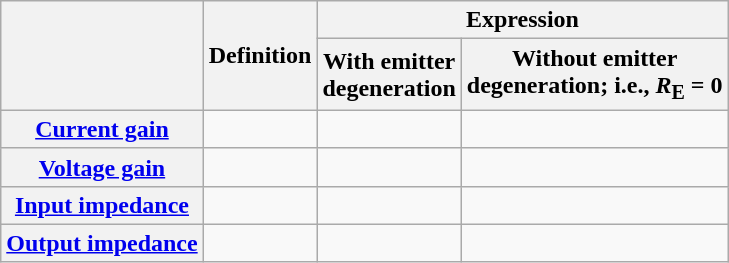<table class="wikitable" style="text-align:center;">
<tr>
<th rowspan=2></th>
<th rowspan=2>Definition</th>
<th colspan=2>Expression</th>
</tr>
<tr>
<th>With emitter <br>degeneration</th>
<th>Without emitter <br>degeneration; i.e., <em>R</em><sub>E</sub> = 0</th>
</tr>
<tr>
<th><strong><a href='#'>Current gain</a></strong></th>
<td></td>
<td></td>
<td></td>
</tr>
<tr>
<th><strong><a href='#'>Voltage gain</a></strong></th>
<td></td>
<td></td>
<td></td>
</tr>
<tr>
<th><strong><a href='#'>Input impedance</a></strong></th>
<td></td>
<td></td>
<td></td>
</tr>
<tr>
<th><strong><a href='#'>Output impedance</a></strong></th>
<td></td>
<td></td>
<td></td>
</tr>
</table>
